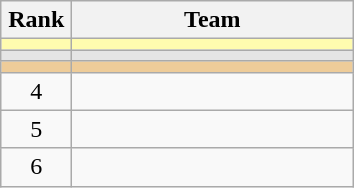<table class="wikitable" style="text-align:center;">
<tr>
<th width=40>Rank</th>
<th width=180>Team</th>
</tr>
<tr style="background:#fffcaf;">
<td></td>
<td style="text-align:left;"></td>
</tr>
<tr style="background:#e5e5e5;">
<td></td>
<td style="text-align:left;"></td>
</tr>
<tr style="background:#ec9;">
<td></td>
<td style="text-align:left;"></td>
</tr>
<tr>
<td>4</td>
<td style="text-align:left;"></td>
</tr>
<tr>
<td>5</td>
<td style="text-align:left;"></td>
</tr>
<tr>
<td>6</td>
<td style="text-align:left;"></td>
</tr>
</table>
